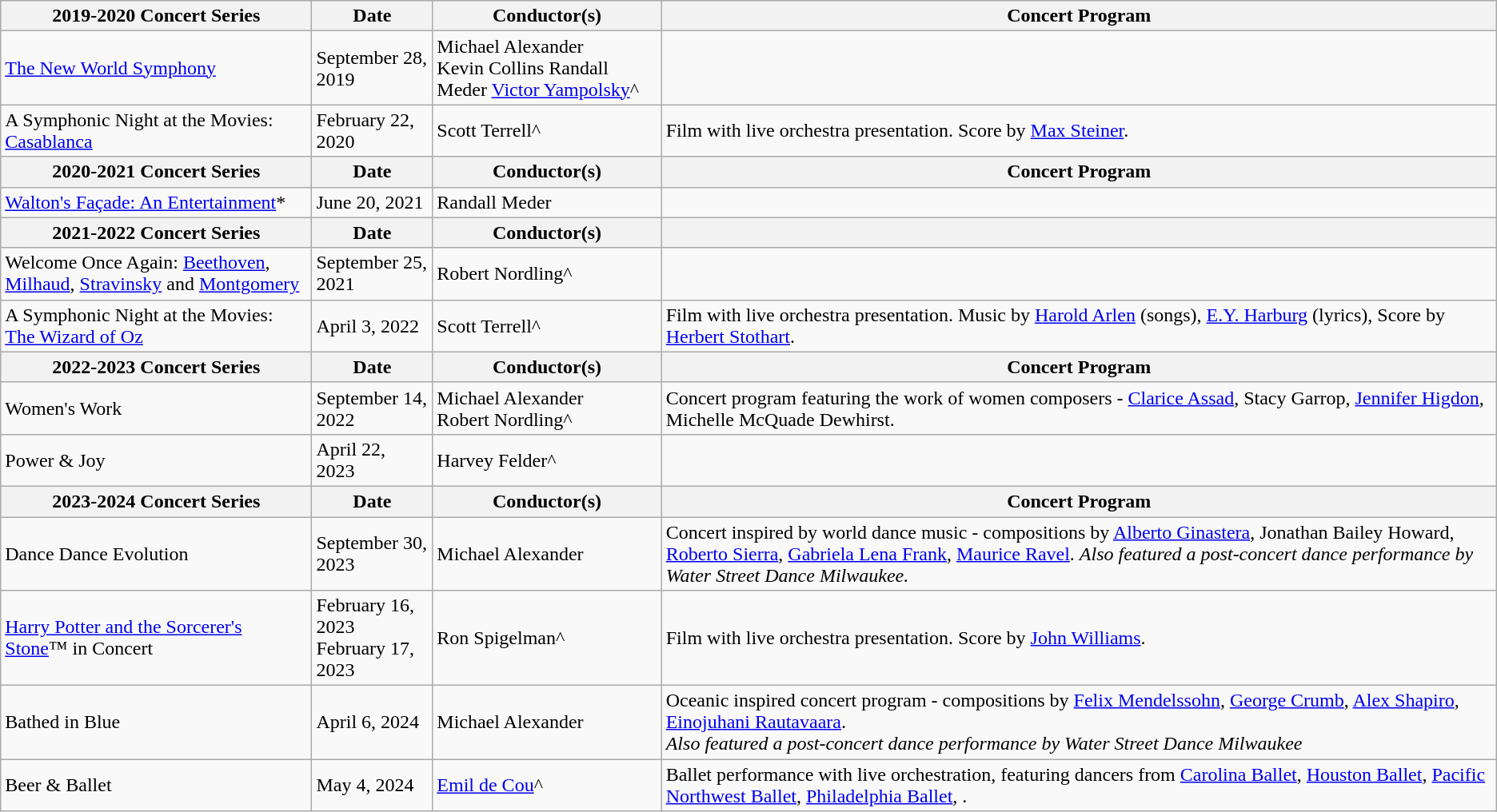<table class="wikitable sortable mw-collapsible">
<tr>
<th>2019-2020 Concert Series</th>
<th>Date</th>
<th>Conductor(s)</th>
<th>Concert Program</th>
</tr>
<tr>
<td><a href='#'>The New World Symphony</a></td>
<td>September 28, 2019</td>
<td>Michael Alexander<br>Kevin Collins
Randall Meder
<a href='#'>Victor Yampolsky</a>^</td>
<td></td>
</tr>
<tr>
<td>A Symphonic Night at the Movies: <a href='#'>Casablanca</a></td>
<td>February 22, 2020</td>
<td>Scott Terrell^</td>
<td>Film with live orchestra presentation. Score by <a href='#'>Max Steiner</a>.</td>
</tr>
<tr>
<th>2020-2021 Concert Series</th>
<th>Date</th>
<th>Conductor(s)</th>
<th>Concert Program</th>
</tr>
<tr>
<td><a href='#'>Walton's Façade: An Entertainment</a>*</td>
<td>June 20, 2021</td>
<td>Randall Meder</td>
<td></td>
</tr>
<tr>
<th>2021-2022 Concert Series</th>
<th>Date</th>
<th>Conductor(s)</th>
<th></th>
</tr>
<tr>
<td>Welcome Once Again: <a href='#'>Beethoven</a>, <a href='#'>Milhaud</a>, <a href='#'>Stravinsky</a> and <a href='#'>Montgomery</a></td>
<td>September 25, 2021</td>
<td>Robert Nordling^</td>
<td></td>
</tr>
<tr>
<td>A Symphonic Night at the Movies: <a href='#'>The Wizard of Oz</a></td>
<td>April 3, 2022</td>
<td>Scott Terrell^</td>
<td>Film with live orchestra presentation. Music by <a href='#'>Harold Arlen</a> (songs), <a href='#'>E.Y. Harburg</a> (lyrics), Score by <a href='#'>Herbert Stothart</a>.</td>
</tr>
<tr>
<th>2022-2023 Concert Series</th>
<th>Date</th>
<th>Conductor(s)</th>
<th>Concert Program</th>
</tr>
<tr>
<td>Women's Work</td>
<td>September 14, 2022</td>
<td>Michael Alexander<br>Robert Nordling^</td>
<td>Concert program featuring the work of women composers - <a href='#'>Clarice Assad</a>, Stacy Garrop, <a href='#'>Jennifer Higdon</a>, Michelle McQuade Dewhirst.</td>
</tr>
<tr>
<td>Power & Joy</td>
<td>April 22, 2023</td>
<td>Harvey Felder^</td>
<td></td>
</tr>
<tr>
<th>2023-2024 Concert Series</th>
<th>Date</th>
<th>Conductor(s)</th>
<th>Concert Program</th>
</tr>
<tr>
<td>Dance Dance Evolution</td>
<td>September 30, 2023</td>
<td>Michael Alexander</td>
<td>Concert inspired by world dance music - compositions by <a href='#'>Alberto Ginastera</a>, Jonathan Bailey Howard, <a href='#'>Roberto Sierra</a>, <a href='#'>Gabriela Lena Frank</a>, <a href='#'>Maurice Ravel</a>. <em>Also featured a post-concert dance performance by Water Street Dance Milwaukee.</em></td>
</tr>
<tr>
<td><a href='#'>Harry Potter and the Sorcerer's Stone</a>™ in Concert</td>
<td>February 16, 2023<br>February 17, 2023</td>
<td>Ron Spigelman^</td>
<td>Film with live orchestra presentation. Score by <a href='#'>John Williams</a>.</td>
</tr>
<tr>
<td>Bathed in Blue</td>
<td>April 6, 2024</td>
<td>Michael Alexander</td>
<td>Oceanic inspired concert program - compositions by <a href='#'>Felix Mendelssohn</a>, <a href='#'>George Crumb</a>, <a href='#'>Alex Shapiro</a>, <a href='#'>Einojuhani Rautavaara</a>.<br><em>Also featured a post-concert dance performance by Water Street Dance Milwaukee</em></td>
</tr>
<tr>
<td>Beer & Ballet</td>
<td>May 4, 2024</td>
<td><a href='#'>Emil de Cou</a>^</td>
<td>Ballet performance with live orchestration, featuring dancers from <a href='#'>Carolina Ballet</a>, <a href='#'>Houston Ballet</a>, <a href='#'>Pacific Northwest Ballet</a>, <a href='#'>Philadelphia Ballet</a>, .</td>
</tr>
</table>
